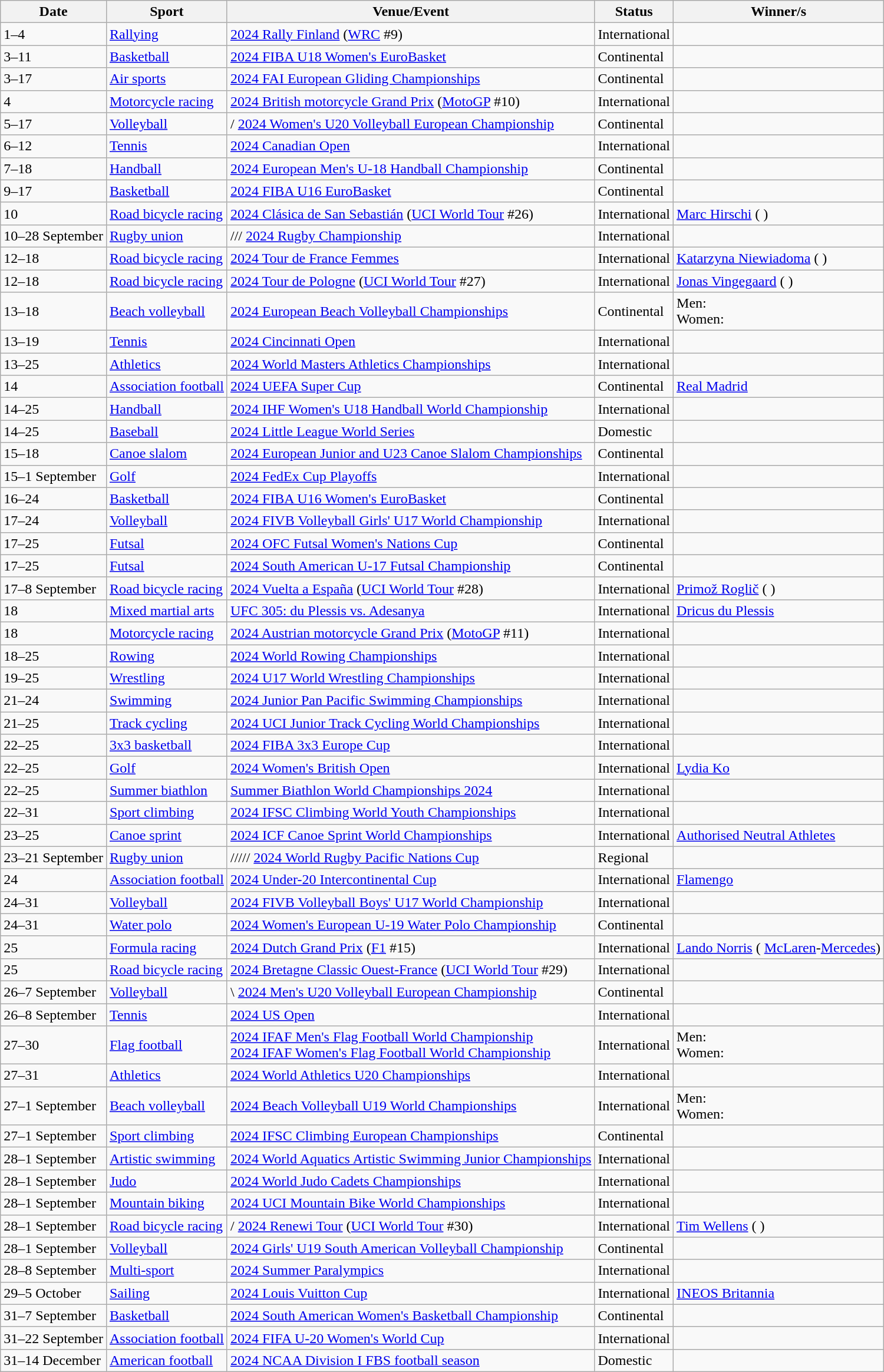<table class="wikitable source">
<tr>
<th>Date</th>
<th>Sport</th>
<th>Venue/Event</th>
<th>Status</th>
<th>Winner/s</th>
</tr>
<tr>
<td>1–4</td>
<td><a href='#'>Rallying</a></td>
<td> <a href='#'>2024 Rally Finland</a> (<a href='#'>WRC</a> #9)</td>
<td>International</td>
<td></td>
</tr>
<tr>
<td>3–11</td>
<td><a href='#'>Basketball</a></td>
<td> <a href='#'>2024 FIBA U18 Women's EuroBasket</a></td>
<td>Continental</td>
<td></td>
</tr>
<tr>
<td>3–17</td>
<td><a href='#'>Air sports</a></td>
<td> <a href='#'>2024 FAI European Gliding Championships</a></td>
<td>Continental</td>
<td></td>
</tr>
<tr>
<td>4</td>
<td><a href='#'>Motorcycle racing</a></td>
<td> <a href='#'>2024 British motorcycle Grand Prix</a> (<a href='#'>MotoGP</a> #10)</td>
<td>International</td>
<td></td>
</tr>
<tr>
<td>5–17</td>
<td><a href='#'>Volleyball</a></td>
<td>/ <a href='#'>2024 Women's U20 Volleyball European Championship</a></td>
<td>Continental</td>
<td></td>
</tr>
<tr>
<td>6–12</td>
<td><a href='#'>Tennis</a></td>
<td> <a href='#'>2024 Canadian Open</a></td>
<td>International</td>
<td></td>
</tr>
<tr>
<td>7–18</td>
<td><a href='#'>Handball</a></td>
<td> <a href='#'>2024 European Men's U-18 Handball Championship</a></td>
<td>Continental</td>
<td></td>
</tr>
<tr>
<td>9–17</td>
<td><a href='#'>Basketball</a></td>
<td> <a href='#'>2024 FIBA U16 EuroBasket</a></td>
<td>Continental</td>
<td></td>
</tr>
<tr>
<td>10</td>
<td><a href='#'>Road bicycle racing</a></td>
<td> <a href='#'>2024 Clásica de San Sebastián</a> (<a href='#'>UCI World Tour</a> #26)</td>
<td>International</td>
<td> <a href='#'>Marc Hirschi</a> ( )</td>
</tr>
<tr>
<td>10–28 September</td>
<td><a href='#'>Rugby union</a></td>
<td>/// <a href='#'>2024 Rugby Championship</a></td>
<td>International</td>
<td></td>
</tr>
<tr>
<td>12–18</td>
<td><a href='#'>Road bicycle racing</a></td>
<td> <a href='#'>2024 Tour de France Femmes</a></td>
<td>International</td>
<td> <a href='#'>Katarzyna Niewiadoma</a> ( )</td>
</tr>
<tr>
<td>12–18</td>
<td><a href='#'>Road bicycle racing</a></td>
<td> <a href='#'>2024 Tour de Pologne</a> (<a href='#'>UCI World Tour</a> #27)</td>
<td>International</td>
<td> <a href='#'>Jonas Vingegaard</a> ( )</td>
</tr>
<tr>
<td>13–18</td>
<td><a href='#'>Beach volleyball</a></td>
<td> <a href='#'>2024 European Beach Volleyball Championships</a></td>
<td>Continental</td>
<td>Men: <br>Women: </td>
</tr>
<tr>
<td>13–19</td>
<td><a href='#'>Tennis</a></td>
<td> <a href='#'>2024 Cincinnati Open</a></td>
<td>International</td>
<td></td>
</tr>
<tr>
<td>13–25</td>
<td><a href='#'>Athletics</a></td>
<td> <a href='#'>2024 World Masters Athletics Championships</a></td>
<td>International</td>
<td></td>
</tr>
<tr>
<td>14</td>
<td><a href='#'>Association football</a></td>
<td> <a href='#'>2024 UEFA Super Cup</a></td>
<td>Continental</td>
<td> <a href='#'>Real Madrid</a></td>
</tr>
<tr>
<td>14–25</td>
<td><a href='#'>Handball</a></td>
<td> <a href='#'>2024 IHF Women's U18 Handball World Championship</a></td>
<td>International</td>
<td></td>
</tr>
<tr>
<td>14–25</td>
<td><a href='#'>Baseball</a></td>
<td> <a href='#'>2024 Little League World Series</a></td>
<td>Domestic</td>
<td></td>
</tr>
<tr>
<td>15–18</td>
<td><a href='#'>Canoe slalom</a></td>
<td> <a href='#'>2024 European Junior and U23 Canoe Slalom Championships</a></td>
<td>Continental</td>
<td></td>
</tr>
<tr>
<td>15–1 September</td>
<td><a href='#'>Golf</a></td>
<td> <a href='#'>2024 FedEx Cup Playoffs</a></td>
<td>International</td>
<td></td>
</tr>
<tr>
<td>16–24</td>
<td><a href='#'>Basketball</a></td>
<td> <a href='#'>2024 FIBA U16 Women's EuroBasket</a></td>
<td>Continental</td>
<td></td>
</tr>
<tr>
<td>17–24</td>
<td><a href='#'>Volleyball</a></td>
<td> <a href='#'>2024 FIVB Volleyball Girls' U17 World Championship</a></td>
<td>International</td>
<td></td>
</tr>
<tr>
<td>17–25</td>
<td><a href='#'>Futsal</a></td>
<td> <a href='#'>2024 OFC Futsal Women's Nations Cup</a></td>
<td>Continental</td>
<td></td>
</tr>
<tr>
<td>17–25</td>
<td><a href='#'>Futsal</a></td>
<td> <a href='#'>2024 South American U-17 Futsal Championship</a></td>
<td>Continental</td>
<td></td>
</tr>
<tr>
<td>17–8 September</td>
<td><a href='#'>Road bicycle racing</a></td>
<td> <a href='#'>2024 Vuelta a España</a> (<a href='#'>UCI World Tour</a> #28)</td>
<td>International</td>
<td> <a href='#'>Primož Roglič</a> ( )</td>
</tr>
<tr>
<td>18</td>
<td><a href='#'>Mixed martial arts</a></td>
<td> <a href='#'>UFC 305: du Plessis vs. Adesanya</a></td>
<td>International</td>
<td> <a href='#'>Dricus du Plessis</a></td>
</tr>
<tr>
<td>18</td>
<td><a href='#'>Motorcycle racing</a></td>
<td> <a href='#'>2024 Austrian motorcycle Grand Prix</a> (<a href='#'>MotoGP</a> #11)</td>
<td>International</td>
<td></td>
</tr>
<tr>
<td>18–25</td>
<td><a href='#'>Rowing</a></td>
<td> <a href='#'>2024 World Rowing Championships</a></td>
<td>International</td>
<td></td>
</tr>
<tr>
<td>19–25</td>
<td><a href='#'>Wrestling</a></td>
<td> <a href='#'>2024 U17 World Wrestling Championships</a></td>
<td>International</td>
<td></td>
</tr>
<tr>
<td>21–24</td>
<td><a href='#'>Swimming</a></td>
<td> <a href='#'>2024 Junior Pan Pacific Swimming Championships</a></td>
<td>International</td>
<td></td>
</tr>
<tr>
<td>21–25</td>
<td><a href='#'>Track cycling</a></td>
<td> <a href='#'>2024 UCI Junior Track Cycling World Championships</a></td>
<td>International</td>
<td></td>
</tr>
<tr>
<td>22–25</td>
<td><a href='#'>3x3 basketball</a></td>
<td> <a href='#'>2024 FIBA 3x3 Europe Cup</a></td>
<td>International</td>
<td></td>
</tr>
<tr>
<td>22–25</td>
<td><a href='#'>Golf</a></td>
<td> <a href='#'>2024 Women's British Open</a></td>
<td>International</td>
<td> <a href='#'>Lydia Ko</a></td>
</tr>
<tr>
<td>22–25</td>
<td><a href='#'>Summer biathlon</a></td>
<td> <a href='#'>Summer Biathlon World Championships 2024</a></td>
<td>International</td>
<td></td>
</tr>
<tr>
<td>22–31</td>
<td><a href='#'>Sport climbing</a></td>
<td> <a href='#'>2024 IFSC Climbing World Youth Championships</a></td>
<td>International</td>
<td></td>
</tr>
<tr>
<td>23–25</td>
<td><a href='#'>Canoe sprint</a></td>
<td> <a href='#'>2024 ICF Canoe Sprint World Championships</a></td>
<td>International</td>
<td><a href='#'>Authorised Neutral Athletes</a></td>
</tr>
<tr>
<td>23–21 September</td>
<td><a href='#'>Rugby union</a></td>
<td>///// <a href='#'>2024 World Rugby Pacific Nations Cup</a></td>
<td>Regional</td>
<td></td>
</tr>
<tr>
<td>24</td>
<td><a href='#'>Association football</a></td>
<td> <a href='#'>2024 Under-20 Intercontinental Cup</a></td>
<td>International</td>
<td> <a href='#'>Flamengo</a></td>
</tr>
<tr>
<td>24–31</td>
<td><a href='#'>Volleyball</a></td>
<td> <a href='#'>2024 FIVB Volleyball Boys' U17 World Championship</a></td>
<td>International</td>
<td></td>
</tr>
<tr>
<td>24–31</td>
<td><a href='#'>Water polo</a></td>
<td> <a href='#'>2024 Women's European U-19 Water Polo Championship</a></td>
<td>Continental</td>
<td></td>
</tr>
<tr>
<td>25</td>
<td><a href='#'>Formula racing</a></td>
<td> <a href='#'>2024 Dutch Grand Prix</a> (<a href='#'>F1</a> #15)</td>
<td>International</td>
<td> <a href='#'>Lando Norris</a> ( <a href='#'>McLaren</a>-<a href='#'>Mercedes</a>)</td>
</tr>
<tr>
<td>25</td>
<td><a href='#'>Road bicycle racing</a></td>
<td> <a href='#'>2024 Bretagne Classic Ouest-France</a> (<a href='#'>UCI World Tour</a> #29)</td>
<td>International</td>
<td></td>
</tr>
<tr>
<td>26–7 September</td>
<td><a href='#'>Volleyball</a></td>
<td>\ <a href='#'>2024 Men's U20 Volleyball European Championship</a></td>
<td>Continental</td>
<td></td>
</tr>
<tr>
<td>26–8 September</td>
<td><a href='#'>Tennis</a></td>
<td> <a href='#'>2024 US Open</a></td>
<td>International</td>
<td></td>
</tr>
<tr>
<td>27–30</td>
<td><a href='#'>Flag football</a></td>
<td> <a href='#'>2024 IFAF Men's Flag Football World Championship</a><br> <a href='#'>2024 IFAF Women's Flag Football World Championship</a></td>
<td>International</td>
<td>Men: <br>Women: </td>
</tr>
<tr>
<td>27–31</td>
<td><a href='#'>Athletics</a></td>
<td> <a href='#'>2024 World Athletics U20 Championships</a></td>
<td>International</td>
<td></td>
</tr>
<tr>
<td>27–1 September</td>
<td><a href='#'>Beach volleyball</a></td>
<td> <a href='#'>2024 Beach Volleyball U19 World Championships</a></td>
<td>International</td>
<td>Men: <br>Women: </td>
</tr>
<tr>
<td>27–1 September</td>
<td><a href='#'>Sport climbing</a></td>
<td> <a href='#'>2024 IFSC Climbing European Championships</a></td>
<td>Continental</td>
<td></td>
</tr>
<tr>
<td>28–1 September</td>
<td><a href='#'>Artistic swimming</a></td>
<td> <a href='#'>2024 World Aquatics Artistic Swimming Junior Championships</a></td>
<td>International</td>
<td></td>
</tr>
<tr>
<td>28–1 September</td>
<td><a href='#'>Judo</a></td>
<td> <a href='#'>2024 World Judo Cadets Championships</a></td>
<td>International</td>
<td></td>
</tr>
<tr>
<td>28–1 September</td>
<td><a href='#'>Mountain biking</a></td>
<td> <a href='#'>2024 UCI Mountain Bike World Championships</a></td>
<td>International</td>
<td></td>
</tr>
<tr>
<td>28–1 September</td>
<td><a href='#'>Road bicycle racing</a></td>
<td>/ <a href='#'>2024 Renewi Tour</a> (<a href='#'>UCI World Tour</a> #30)</td>
<td>International</td>
<td> <a href='#'>Tim Wellens</a> ( )</td>
</tr>
<tr>
<td>28–1 September</td>
<td><a href='#'>Volleyball</a></td>
<td> <a href='#'>2024 Girls' U19 South American Volleyball Championship</a></td>
<td>Continental</td>
<td></td>
</tr>
<tr>
<td>28–8 September</td>
<td><a href='#'>Multi-sport</a></td>
<td> <a href='#'>2024 Summer Paralympics</a></td>
<td>International</td>
<td></td>
</tr>
<tr>
<td>29–5 October</td>
<td><a href='#'>Sailing</a></td>
<td> <a href='#'>2024 Louis Vuitton Cup</a></td>
<td>International</td>
<td> <a href='#'>INEOS Britannia</a></td>
</tr>
<tr>
<td>31–7 September</td>
<td><a href='#'>Basketball</a></td>
<td> <a href='#'>2024 South American Women's Basketball Championship</a></td>
<td>Continental</td>
<td></td>
</tr>
<tr>
<td>31–22 September</td>
<td><a href='#'>Association football</a></td>
<td> <a href='#'>2024 FIFA U-20 Women's World Cup</a></td>
<td>International</td>
<td></td>
</tr>
<tr>
<td>31–14 December</td>
<td><a href='#'>American football</a></td>
<td> <a href='#'>2024 NCAA Division I FBS football season</a></td>
<td>Domestic</td>
<td></td>
</tr>
</table>
